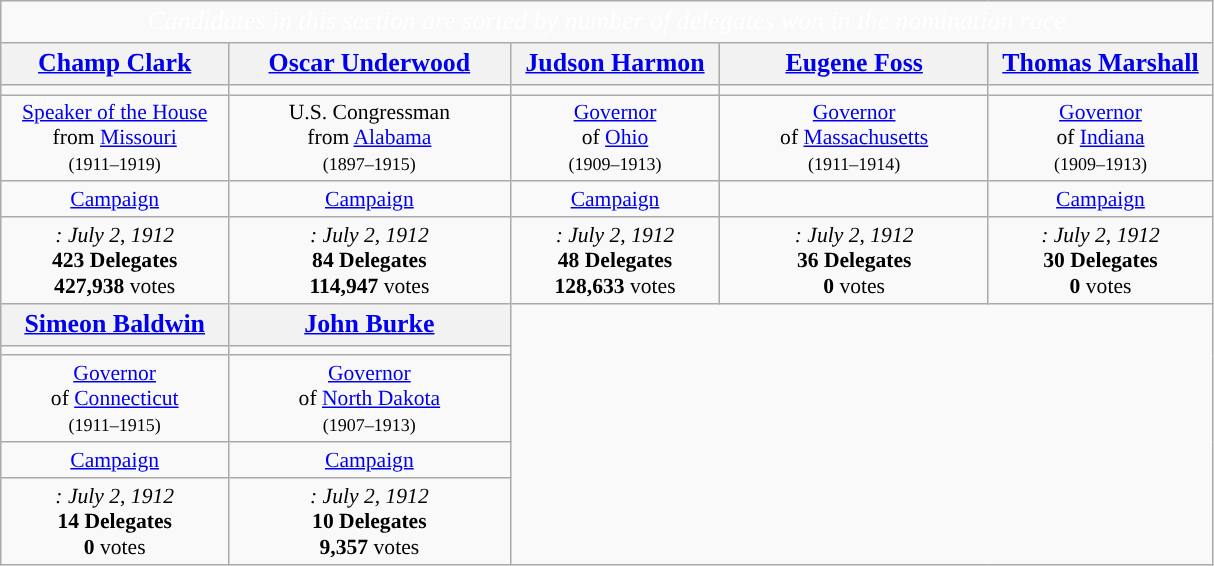<table class="wikitable" style="font-size:90%">
<tr>
<td colspan="5" style="text-align:center; width:800px; font-size:120%; color:white; background:"><em>Candidates in this section are sorted by number of delegates won in the nomination race</em></td>
</tr>
<tr>
<th scope="col" style="width:3em; font-size:120%;"><a href='#'>Champ Clark</a></th>
<th scope="col" style="width:3em; font-size:120%;"><a href='#'>Oscar Underwood</a></th>
<th scope="col" style="width:3em; font-size:120%;"><a href='#'>Judson Harmon</a></th>
<th scope="col" style="width:3em; font-size:120%;"><a href='#'>Eugene Foss</a></th>
<th scope="col" style="width:3em; font-size:120%;"><a href='#'>Thomas Marshall</a></th>
</tr>
<tr>
<td></td>
<td></td>
<td></td>
<td></td>
<td></td>
</tr>
<tr style="text-align:center">
<td><a href='#'>Speaker of the House</a><br>from <a href='#'>Missouri</a><br><small>(1911–1919)</small></td>
<td>U.S. Congressman<br>from <a href='#'>Alabama</a><br><small>(1897–1915)</small></td>
<td><a href='#'>Governor</a><br>of <a href='#'>Ohio</a><br><small>(1909–1913)</small></td>
<td><a href='#'>Governor</a><br>of <a href='#'>Massachusetts</a><br><small>(1911–1914)</small></td>
<td><a href='#'>Governor</a><br>of <a href='#'>Indiana</a><br><small>(1909–1913)</small></td>
</tr>
<tr style="text-align:center">
<td><a href='#'>Campaign</a></td>
<td><a href='#'>Campaign</a></td>
<td><a href='#'>Campaign</a></td>
<td></td>
<td><a href='#'>Campaign</a></td>
</tr>
<tr style="text-align:center">
<td><em>: July 2, 1912</em><br><strong>423 Delegates<br>427,938</strong> votes</td>
<td><em>: July 2, 1912</em><br><strong>84 Delegates<br>114,947</strong> votes</td>
<td><em>: July 2, 1912</em><br><strong>48 Delegates<br>128,633</strong> votes</td>
<td><em>: July 2, 1912</em><br><strong>36 Delegates<br>0</strong> votes</td>
<td><em>: July 2, 1912</em><br><strong>30 Delegates<br>0</strong> votes</td>
</tr>
<tr>
<th scope="col" style="width:3em; font-size:120%;"><a href='#'>Simeon Baldwin</a></th>
<th scope="col" style="width:3em; font-size:120%;"><a href='#'>John Burke</a></th>
</tr>
<tr>
<td></td>
<td></td>
</tr>
<tr style="text-align:center">
<td><a href='#'>Governor</a><br>of <a href='#'>Connecticut</a><br><small>(1911–1915)</small></td>
<td><a href='#'>Governor</a><br>of <a href='#'>North Dakota</a><br><small>(1907–1913)</small></td>
</tr>
<tr style="text-align:center">
<td><a href='#'>Campaign</a></td>
<td><a href='#'>Campaign</a></td>
</tr>
<tr style="text-align:center">
<td><em>: July 2, 1912</em><br><strong>14 Delegates<br>0</strong> votes</td>
<td><em>: July 2, 1912</em><br><strong>10 Delegates<br>9,357</strong> votes</td>
</tr>
</table>
